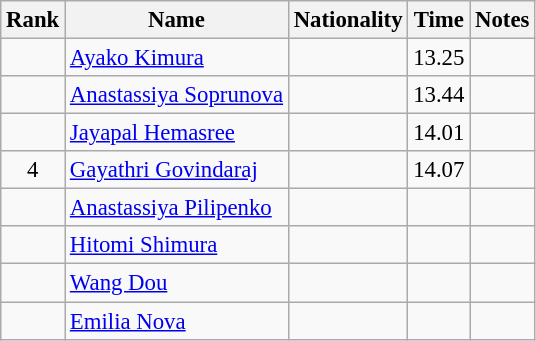<table class="wikitable sortable" style="text-align:center;font-size:95%">
<tr>
<th>Rank</th>
<th>Name</th>
<th>Nationality</th>
<th>Time</th>
<th>Notes</th>
</tr>
<tr>
<td></td>
<td align=left><a href='#'>Ayako Kimura</a></td>
<td align=left></td>
<td>13.25</td>
<td></td>
</tr>
<tr>
<td></td>
<td align=left><a href='#'>Anastassiya Soprunova</a></td>
<td align=left></td>
<td>13.44</td>
<td></td>
</tr>
<tr>
<td></td>
<td align=left><a href='#'>Jayapal Hemasree</a></td>
<td align=left></td>
<td>14.01</td>
<td></td>
</tr>
<tr>
<td>4</td>
<td align=left><a href='#'>Gayathri Govindaraj</a></td>
<td align=left></td>
<td>14.07</td>
<td></td>
</tr>
<tr>
<td></td>
<td align=left><a href='#'>Anastassiya Pilipenko</a></td>
<td align=left></td>
<td></td>
<td></td>
</tr>
<tr>
<td></td>
<td align=left><a href='#'>Hitomi Shimura</a></td>
<td align=left></td>
<td></td>
<td></td>
</tr>
<tr>
<td></td>
<td align=left><a href='#'>Wang Dou</a></td>
<td align=left></td>
<td></td>
<td></td>
</tr>
<tr>
<td></td>
<td align=left><a href='#'>Emilia Nova</a></td>
<td align=left></td>
<td></td>
<td></td>
</tr>
</table>
